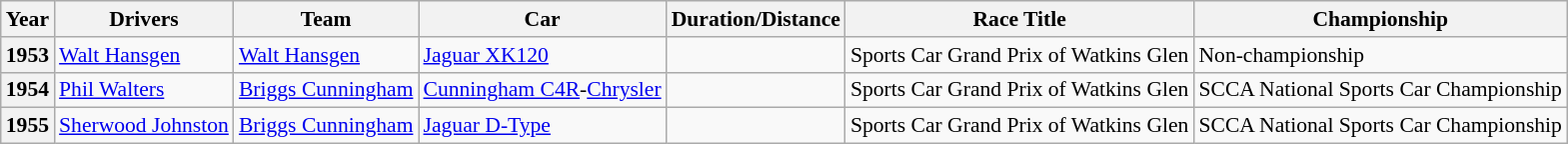<table class="wikitable" style="font-size: 90%;">
<tr>
<th>Year</th>
<th>Drivers</th>
<th>Team</th>
<th>Car</th>
<th>Duration/Distance</th>
<th>Race Title</th>
<th>Championship</th>
</tr>
<tr>
<th>1953</th>
<td> <a href='#'>Walt Hansgen</a></td>
<td> <a href='#'>Walt Hansgen</a></td>
<td><a href='#'>Jaguar XK120</a></td>
<td></td>
<td>Sports Car Grand Prix of Watkins Glen</td>
<td>Non-championship</td>
</tr>
<tr>
<th>1954</th>
<td> <a href='#'>Phil Walters</a></td>
<td> <a href='#'>Briggs Cunningham</a></td>
<td><a href='#'>Cunningham C4R</a>-<a href='#'>Chrysler</a></td>
<td></td>
<td>Sports Car Grand Prix of Watkins Glen</td>
<td>SCCA National Sports Car Championship</td>
</tr>
<tr>
<th>1955</th>
<td> <a href='#'>Sherwood Johnston</a></td>
<td> <a href='#'>Briggs Cunningham</a></td>
<td><a href='#'>Jaguar D-Type</a></td>
<td></td>
<td>Sports Car Grand Prix of Watkins Glen</td>
<td>SCCA National Sports Car Championship</td>
</tr>
</table>
